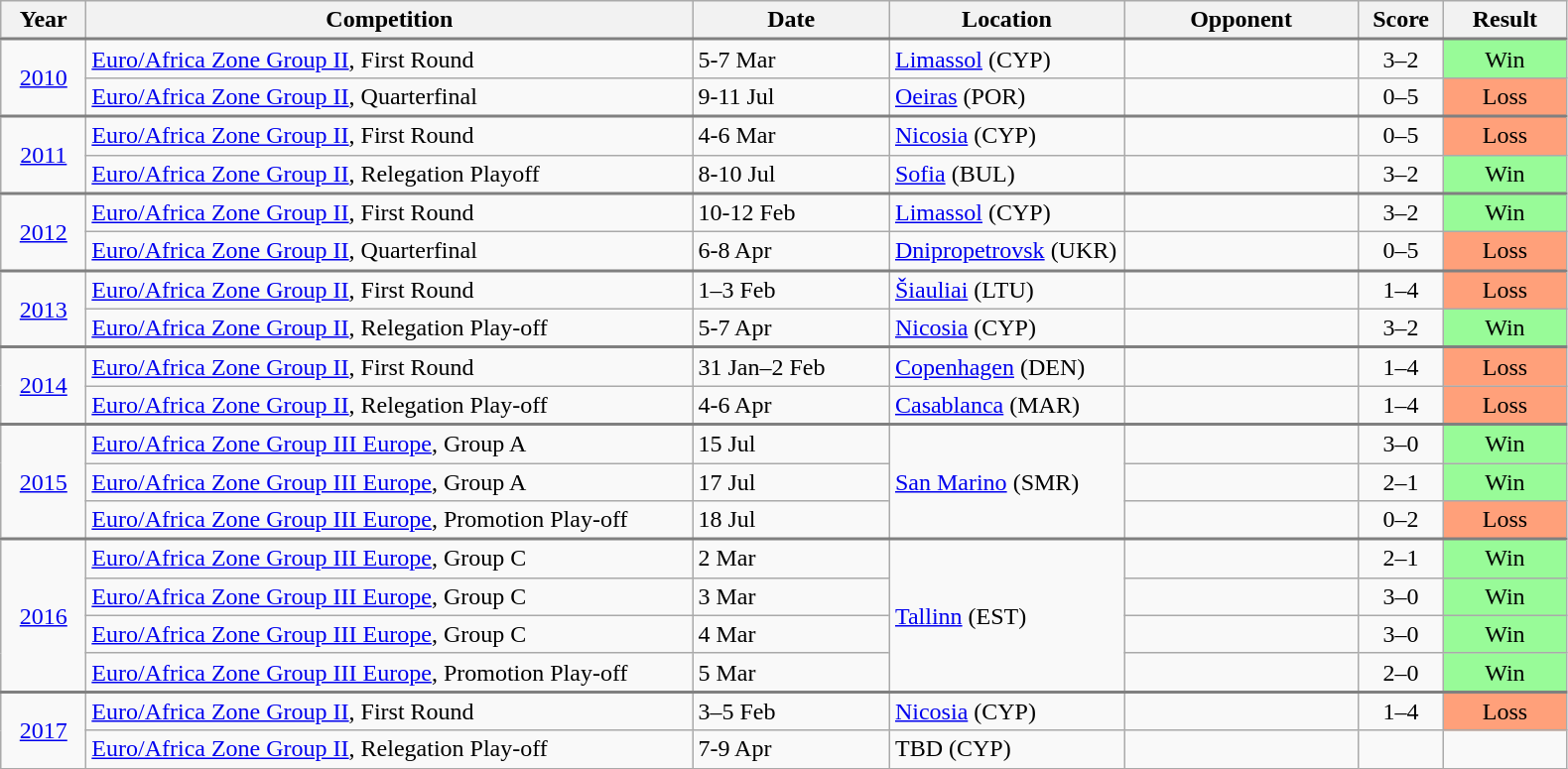<table class="wikitable">
<tr>
<th width="50">Year</th>
<th width="400">Competition</th>
<th width="125">Date</th>
<th width="150">Location</th>
<th width="150">Opponent</th>
<th width="50">Score</th>
<th width="75">Result</th>
</tr>
<tr style="border-top:2px solid gray;">
<td align="center" rowspan="2"><a href='#'>2010</a></td>
<td><a href='#'>Euro/Africa Zone Group II</a>, First Round</td>
<td>5-7 Mar</td>
<td><a href='#'>Limassol</a> (CYP)</td>
<td></td>
<td align="center">3–2</td>
<td align="center" bgcolor="#98FB98">Win</td>
</tr>
<tr>
<td><a href='#'>Euro/Africa Zone Group II</a>, Quarterfinal</td>
<td>9-11 Jul</td>
<td><a href='#'>Oeiras</a> (POR)</td>
<td></td>
<td align="center">0–5</td>
<td align="center" bgcolor="FFA07A">Loss</td>
</tr>
<tr style="border-top:2px solid gray;">
<td align="center" rowspan="2"><a href='#'>2011</a></td>
<td><a href='#'>Euro/Africa Zone Group II</a>, First Round</td>
<td>4-6 Mar</td>
<td><a href='#'>Nicosia</a> (CYP)</td>
<td></td>
<td align="center">0–5</td>
<td align="center" bgcolor="FFA07A">Loss</td>
</tr>
<tr>
<td><a href='#'>Euro/Africa Zone Group II</a>, Relegation Playoff</td>
<td>8-10 Jul</td>
<td><a href='#'>Sofia</a> (BUL)</td>
<td></td>
<td align="center">3–2</td>
<td align="center" bgcolor="#98FB98">Win</td>
</tr>
<tr style="border-top:2px solid gray;">
<td align="center" rowspan="2"><a href='#'>2012</a></td>
<td><a href='#'>Euro/Africa Zone Group II</a>, First Round</td>
<td>10-12 Feb</td>
<td><a href='#'>Limassol</a> (CYP)</td>
<td></td>
<td align="center">3–2</td>
<td align="center" bgcolor="#98FB98">Win</td>
</tr>
<tr>
<td><a href='#'>Euro/Africa Zone Group II</a>, Quarterfinal</td>
<td>6-8 Apr</td>
<td><a href='#'>Dnipropetrovsk</a> (UKR)</td>
<td></td>
<td align="center">0–5</td>
<td align="center" bgcolor="FFA07A">Loss</td>
</tr>
<tr style="border-top:2px solid gray;">
<td align="center" rowspan="2"><a href='#'>2013</a></td>
<td><a href='#'>Euro/Africa Zone Group II</a>, First Round</td>
<td>1–3 Feb</td>
<td><a href='#'>Šiauliai</a> (LTU)</td>
<td></td>
<td align="center">1–4</td>
<td align="center" bgcolor="FFA07A">Loss</td>
</tr>
<tr>
<td><a href='#'>Euro/Africa Zone Group II</a>, Relegation Play-off</td>
<td>5-7 Apr</td>
<td><a href='#'>Nicosia</a> (CYP)</td>
<td></td>
<td align="center">3–2</td>
<td align="center" bgcolor="#98FB98">Win</td>
</tr>
<tr style="border-top:2px solid gray;">
<td align="center" rowspan="2"><a href='#'>2014</a></td>
<td><a href='#'>Euro/Africa Zone Group II</a>, First Round</td>
<td>31 Jan–2 Feb</td>
<td><a href='#'>Copenhagen</a> (DEN)</td>
<td></td>
<td align="center">1–4</td>
<td align="center" bgcolor="FFA07A">Loss</td>
</tr>
<tr>
<td><a href='#'>Euro/Africa Zone Group II</a>, Relegation Play-off</td>
<td>4-6 Apr</td>
<td><a href='#'>Casablanca</a> (MAR)</td>
<td></td>
<td align="center">1–4</td>
<td align="center" bgcolor="FFA07A">Loss</td>
</tr>
<tr style="border-top:2px solid gray;">
<td align="center" rowspan="3"><a href='#'>2015</a></td>
<td><a href='#'>Euro/Africa Zone Group III Europe</a>, Group A</td>
<td>15 Jul</td>
<td rowspan="3"><a href='#'>San Marino</a> (SMR)</td>
<td></td>
<td align="center">3–0</td>
<td align="center" bgcolor="#98FB98">Win</td>
</tr>
<tr>
<td><a href='#'>Euro/Africa Zone Group III Europe</a>, Group A</td>
<td>17 Jul</td>
<td></td>
<td align="center">2–1</td>
<td align="center" bgcolor="#98FB98">Win</td>
</tr>
<tr>
<td><a href='#'>Euro/Africa Zone Group III Europe</a>, Promotion Play-off</td>
<td>18 Jul</td>
<td></td>
<td align="center">0–2</td>
<td align="center" bgcolor="FFA07A">Loss</td>
</tr>
<tr style="border-top:2px solid gray;">
<td align="center" rowspan="4"><a href='#'>2016</a></td>
<td><a href='#'>Euro/Africa Zone Group III Europe</a>, Group C</td>
<td>2 Mar</td>
<td rowspan="4"><a href='#'>Tallinn</a> (EST)</td>
<td></td>
<td align="center">2–1</td>
<td align="center" bgcolor="#98FB98">Win</td>
</tr>
<tr>
<td><a href='#'>Euro/Africa Zone Group III Europe</a>, Group C</td>
<td>3 Mar</td>
<td></td>
<td align="center">3–0</td>
<td align="center" bgcolor="#98FB98">Win</td>
</tr>
<tr>
<td><a href='#'>Euro/Africa Zone Group III Europe</a>, Group C</td>
<td>4 Mar</td>
<td></td>
<td align="center">3–0</td>
<td align="center" bgcolor="#98FB98">Win</td>
</tr>
<tr>
<td><a href='#'>Euro/Africa Zone Group III Europe</a>, Promotion Play-off</td>
<td>5 Mar</td>
<td></td>
<td align="center">2–0</td>
<td align="center" bgcolor="#98FB98">Win</td>
</tr>
<tr style="border-top:2px solid gray;">
<td align="center" rowspan="2"><a href='#'>2017</a></td>
<td><a href='#'>Euro/Africa Zone Group II</a>, First Round</td>
<td>3–5 Feb</td>
<td><a href='#'>Nicosia</a> (CYP)</td>
<td></td>
<td align="center">1–4</td>
<td align="center" bgcolor="FFA07A">Loss</td>
</tr>
<tr>
<td><a href='#'>Euro/Africa Zone Group II</a>, Relegation Play-off</td>
<td>7-9 Apr</td>
<td>TBD (CYP)</td>
<td></td>
<td></td>
<td></td>
</tr>
</table>
